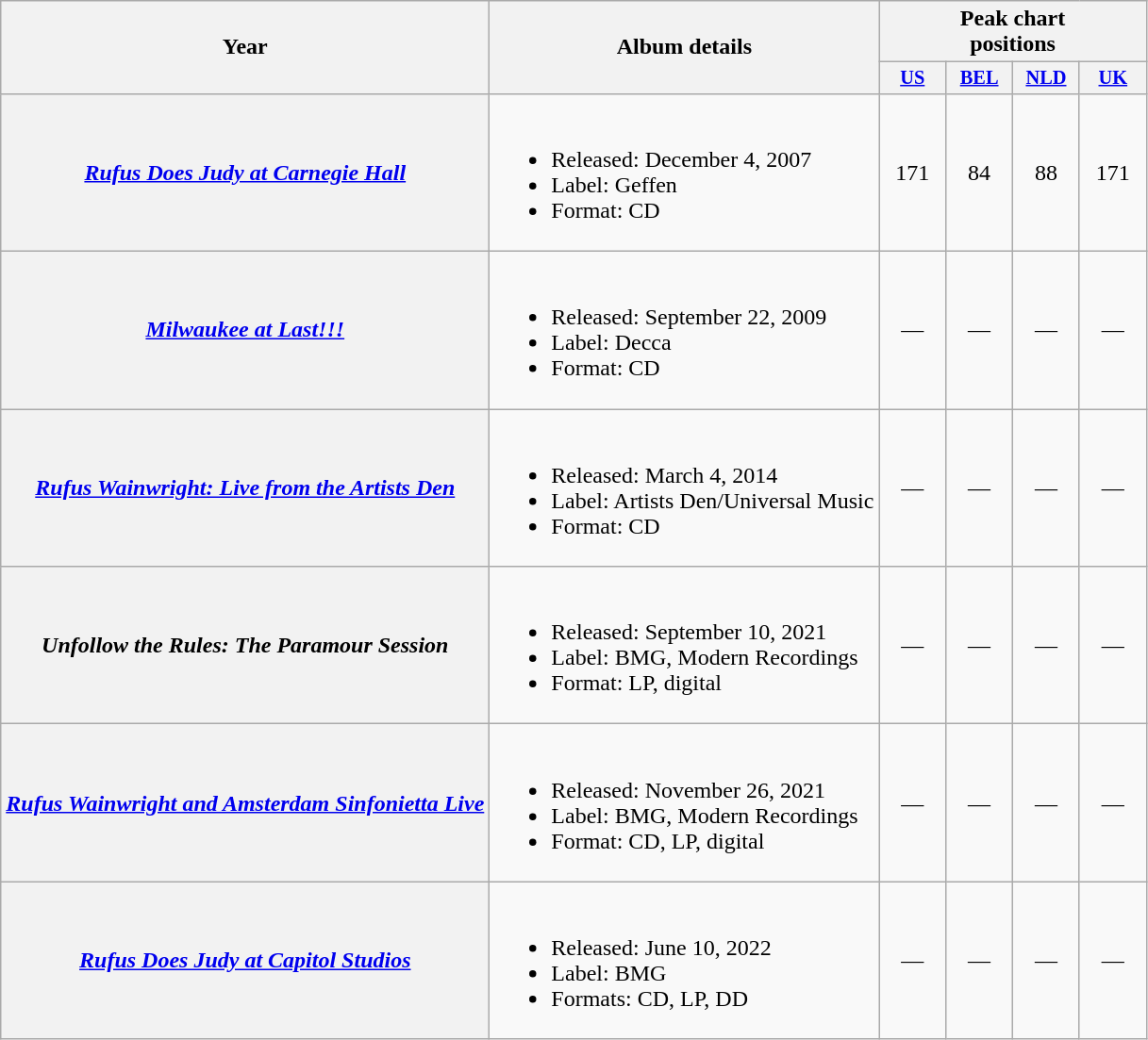<table class="wikitable plainrowheaders">
<tr>
<th scope="col" rowspan="2">Year</th>
<th scope="col" rowspan="2">Album details</th>
<th scope="col" colspan="4">Peak chart<br>positions</th>
</tr>
<tr>
<th style="width:3em;font-size:85%"><a href='#'>US</a><br></th>
<th style="width:3em;font-size:85%"><a href='#'>BEL</a><br></th>
<th style="width:3em;font-size:85%"><a href='#'>NLD</a><br></th>
<th style="width:3em;font-size:85%"><a href='#'>UK</a><br></th>
</tr>
<tr>
<th scope="row"><em><a href='#'>Rufus Does Judy at Carnegie Hall</a></em></th>
<td><br><ul><li>Released: December 4, 2007</li><li>Label: Geffen</li><li>Format: CD</li></ul></td>
<td align="center">171</td>
<td align="center">84</td>
<td align="center">88</td>
<td align="center">171</td>
</tr>
<tr>
<th scope="row"><em><a href='#'>Milwaukee at Last!&excl;!</a></em></th>
<td><br><ul><li>Released: September 22, 2009</li><li>Label: Decca</li><li>Format: CD</li></ul></td>
<td align="center">—</td>
<td align="center">—</td>
<td align="center">—</td>
<td align="center">—</td>
</tr>
<tr>
<th scope="row"><em><a href='#'>Rufus Wainwright: Live from the Artists Den</a></em></th>
<td><br><ul><li>Released: March 4, 2014</li><li>Label: Artists Den/Universal Music</li><li>Format: CD</li></ul></td>
<td align="center">—</td>
<td align="center">—</td>
<td align="center">—</td>
<td align="center">—</td>
</tr>
<tr>
<th scope="row"><em>Unfollow the Rules: The Paramour Session</em></th>
<td><br><ul><li>Released: September 10, 2021</li><li>Label: BMG, Modern Recordings</li><li>Format: LP, digital</li></ul></td>
<td align="center">—</td>
<td align="center">—</td>
<td align="center">—</td>
<td align="center">—</td>
</tr>
<tr>
<th scope="row"><em><a href='#'>Rufus Wainwright and Amsterdam Sinfonietta Live</a></em></th>
<td><br><ul><li>Released: November 26, 2021</li><li>Label: BMG, Modern Recordings</li><li>Format: CD, LP, digital</li></ul></td>
<td align="center">—</td>
<td align="center">—</td>
<td align="center">—</td>
<td align="center">—</td>
</tr>
<tr>
<th scope="row"><em><a href='#'>Rufus Does Judy at Capitol Studios</a></em></th>
<td><br><ul><li>Released: June 10, 2022</li><li>Label: BMG</li><li>Formats: CD, LP, DD</li></ul></td>
<td align="center">—</td>
<td align="center">—</td>
<td align="center">—</td>
<td align="center">—</td>
</tr>
</table>
